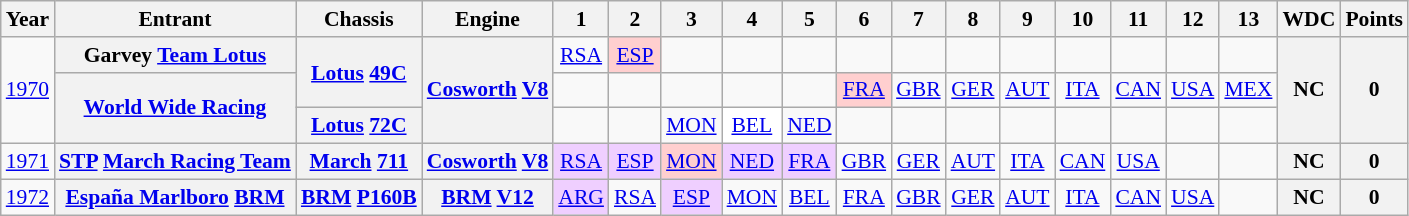<table class="wikitable" style="text-align:center; font-size:90%">
<tr>
<th>Year</th>
<th>Entrant</th>
<th>Chassis</th>
<th>Engine</th>
<th>1</th>
<th>2</th>
<th>3</th>
<th>4</th>
<th>5</th>
<th>6</th>
<th>7</th>
<th>8</th>
<th>9</th>
<th>10</th>
<th>11</th>
<th>12</th>
<th>13</th>
<th>WDC</th>
<th>Points</th>
</tr>
<tr>
<td rowspan="3"><a href='#'>1970</a></td>
<th>Garvey <a href='#'>Team Lotus</a></th>
<th rowspan=2><a href='#'>Lotus</a> <a href='#'>49C</a></th>
<th rowspan="3"><a href='#'>Cosworth</a> <a href='#'>V8</a></th>
<td><a href='#'>RSA</a></td>
<td style="background:#FFCFCF;"><a href='#'>ESP</a><br></td>
<td></td>
<td></td>
<td></td>
<td></td>
<td></td>
<td></td>
<td></td>
<td></td>
<td></td>
<td></td>
<td></td>
<th rowspan="3">NC</th>
<th rowspan="3">0</th>
</tr>
<tr>
<th rowspan="2"><a href='#'>World Wide Racing</a></th>
<td></td>
<td></td>
<td></td>
<td></td>
<td></td>
<td style="background:#FFCFCF;"><a href='#'>FRA</a><br></td>
<td><a href='#'>GBR</a></td>
<td><a href='#'>GER</a></td>
<td><a href='#'>AUT</a></td>
<td><a href='#'>ITA</a></td>
<td><a href='#'>CAN</a></td>
<td><a href='#'>USA</a></td>
<td><a href='#'>MEX</a></td>
</tr>
<tr>
<th><a href='#'>Lotus</a> <a href='#'>72C</a></th>
<td></td>
<td></td>
<td><a href='#'>MON</a></td>
<td style="background:#FFFFFF;"><a href='#'>BEL</a><br></td>
<td><a href='#'>NED</a></td>
<td></td>
<td></td>
<td></td>
<td></td>
<td></td>
<td></td>
<td></td>
<td></td>
</tr>
<tr>
<td><a href='#'>1971</a></td>
<th><a href='#'>STP</a> <a href='#'>March Racing Team</a></th>
<th><a href='#'>March</a> <a href='#'>711</a></th>
<th><a href='#'>Cosworth</a> <a href='#'>V8</a></th>
<td style="background:#EFCFFF;"><a href='#'>RSA</a><br></td>
<td style="background:#EFCFFF;"><a href='#'>ESP</a><br></td>
<td style="background:#FFCFCF;"><a href='#'>MON</a><br></td>
<td style="background:#EFCFFF;"><a href='#'>NED</a><br></td>
<td style="background:#EFCFFF;"><a href='#'>FRA</a><br></td>
<td><a href='#'>GBR</a></td>
<td><a href='#'>GER</a></td>
<td><a href='#'>AUT</a></td>
<td><a href='#'>ITA</a></td>
<td><a href='#'>CAN</a></td>
<td><a href='#'>USA</a></td>
<td></td>
<td></td>
<th>NC</th>
<th>0</th>
</tr>
<tr>
<td><a href='#'>1972</a></td>
<th><a href='#'>España Marlboro</a> <a href='#'>BRM</a></th>
<th><a href='#'>BRM</a> <a href='#'>P160B</a></th>
<th><a href='#'>BRM</a> <a href='#'>V12</a></th>
<td style="background:#EFCFFF;"><a href='#'>ARG</a><br></td>
<td><a href='#'>RSA</a></td>
<td style="background:#EFCFFF;"><a href='#'>ESP</a><br></td>
<td><a href='#'>MON</a></td>
<td><a href='#'>BEL</a></td>
<td><a href='#'>FRA</a></td>
<td><a href='#'>GBR</a></td>
<td><a href='#'>GER</a></td>
<td><a href='#'>AUT</a></td>
<td><a href='#'>ITA</a></td>
<td><a href='#'>CAN</a></td>
<td><a href='#'>USA</a></td>
<td></td>
<th>NC</th>
<th>0</th>
</tr>
</table>
